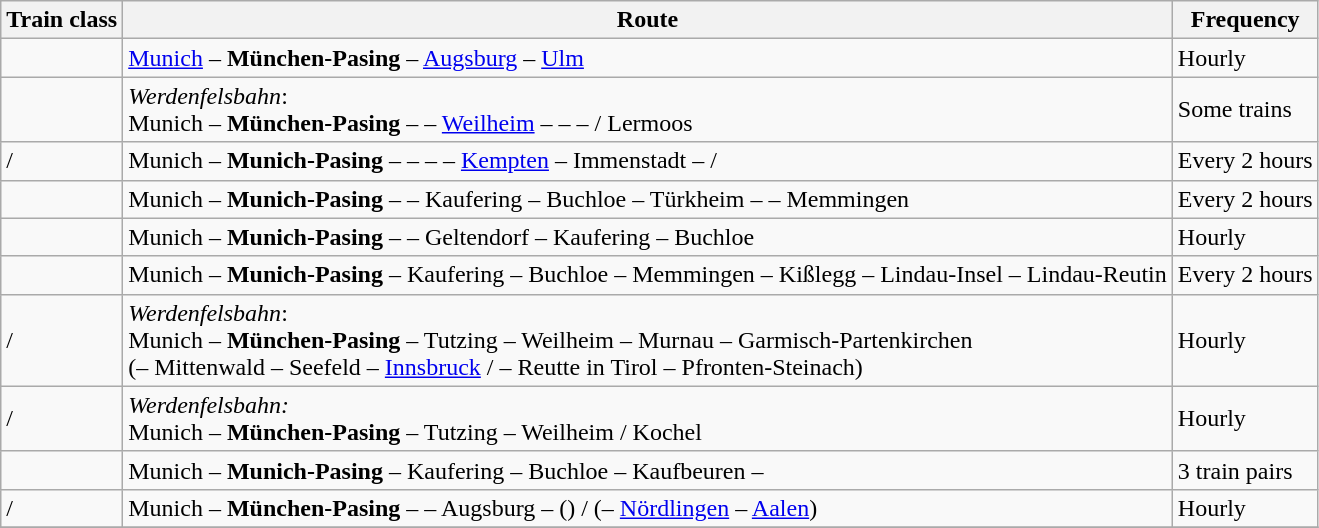<table class="wikitable">
<tr>
<th>Train class</th>
<th>Route</th>
<th>Frequency</th>
</tr>
<tr>
<td></td>
<td><a href='#'>Munich</a> – <strong>München-Pasing</strong> – <a href='#'>Augsburg</a> – <a href='#'>Ulm</a></td>
<td>Hourly</td>
</tr>
<tr>
<td><br></td>
<td><em>Werdenfelsbahn</em>:<br> Munich – <strong>München-Pasing</strong> –  – <a href='#'>Weilheim</a> –  –  –  / Lermoos</td>
<td>Some trains</td>
</tr>
<tr>
<td> /<br></td>
<td>Munich – <strong>Munich-Pasing</strong> –  –  –  – <a href='#'>Kempten</a> – Immenstadt –  / </td>
<td>Every 2 hours</td>
</tr>
<tr>
<td></td>
<td>Munich – <strong>Munich-Pasing</strong> –  – Kaufering – Buchloe – Türkheim –  – Memmingen</td>
<td>Every 2 hours</td>
</tr>
<tr>
<td></td>
<td>Munich – <strong>Munich-Pasing</strong> –  – Geltendorf – Kaufering – Buchloe</td>
<td>Hourly</td>
</tr>
<tr>
<td></td>
<td>Munich – <strong>Munich-Pasing</strong> – Kaufering – Buchloe – Memmingen – Kißlegg – Lindau-Insel – Lindau-Reutin</td>
<td>Every 2 hours</td>
</tr>
<tr>
<td> /<br></td>
<td><em>Werdenfelsbahn</em>:<br> Munich – <strong>München-Pasing</strong> – Tutzing – Weilheim – Murnau – Garmisch-Partenkirchen<br>(– Mittenwald – Seefeld – <a href='#'>Innsbruck</a> / – Reutte in Tirol – Pfronten-Steinach)</td>
<td>Hourly</td>
</tr>
<tr>
<td>/<br></td>
<td><em>Werdenfelsbahn:</em><br>Munich – <strong>München-Pasing</strong> – Tutzing – Weilheim / Kochel</td>
<td>Hourly</td>
</tr>
<tr>
<td></td>
<td>Munich – <strong>Munich-Pasing</strong> – Kaufering – Buchloe – Kaufbeuren – </td>
<td>3 train pairs</td>
</tr>
<tr>
<td>/<br></td>
<td>Munich – <strong>München-Pasing</strong> –  – Augsburg – () /  (– <a href='#'>Nördlingen</a> – <a href='#'>Aalen</a>)</td>
<td>Hourly</td>
</tr>
<tr>
</tr>
</table>
